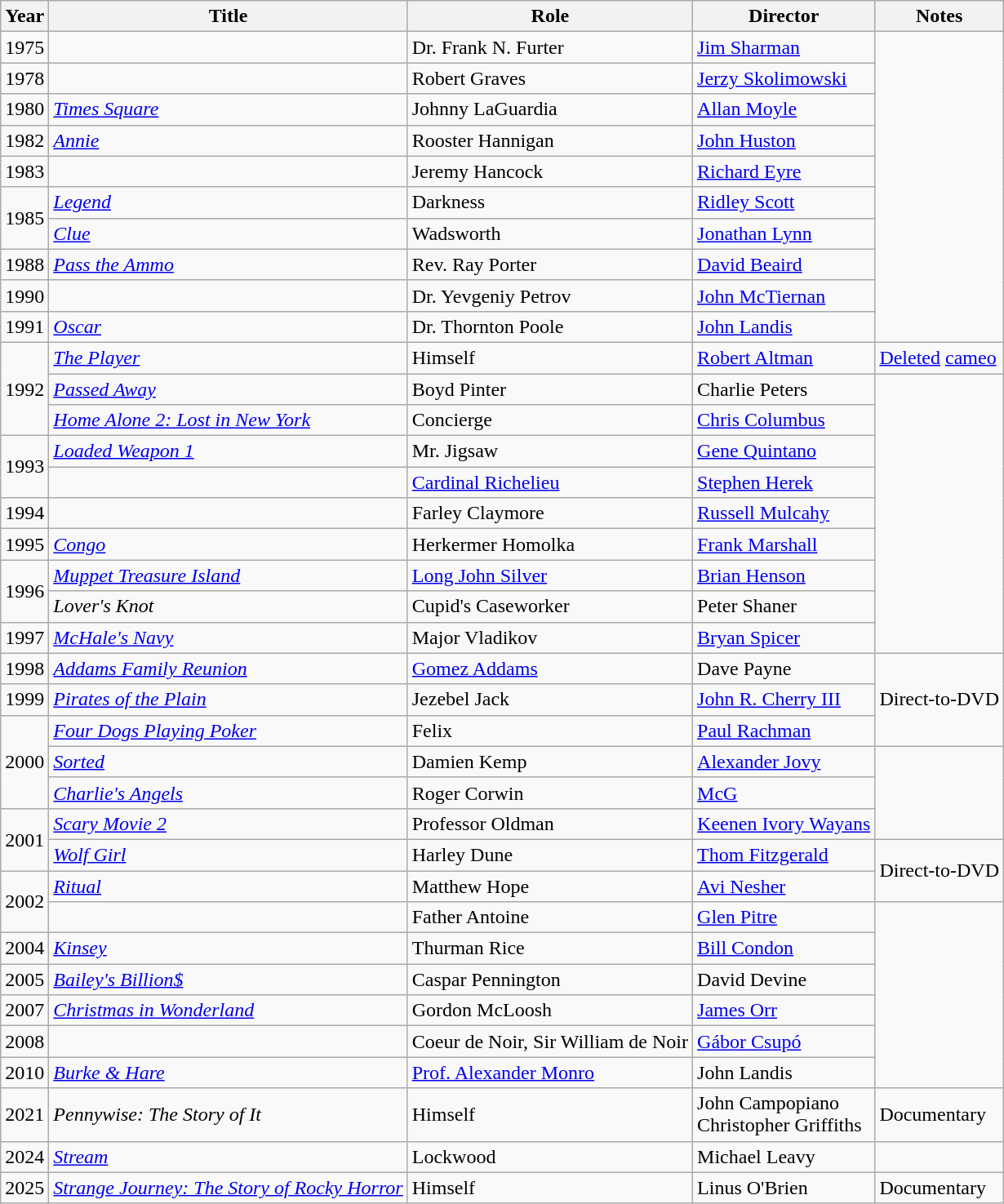<table class = "wikitable sortable">
<tr>
<th>Year</th>
<th>Title</th>
<th>Role</th>
<th>Director</th>
<th class = "unsortable">Notes</th>
</tr>
<tr>
<td>1975</td>
<td><em></em></td>
<td>Dr. Frank N. Furter</td>
<td><a href='#'>Jim Sharman</a></td>
<td rowspan="10"></td>
</tr>
<tr>
<td>1978</td>
<td><em></em></td>
<td>Robert Graves</td>
<td><a href='#'>Jerzy Skolimowski</a></td>
</tr>
<tr>
<td>1980</td>
<td><em><a href='#'>Times Square</a></em></td>
<td>Johnny LaGuardia</td>
<td><a href='#'>Allan Moyle</a></td>
</tr>
<tr>
<td>1982</td>
<td><em><a href='#'>Annie</a></em></td>
<td>Rooster Hannigan</td>
<td><a href='#'>John Huston</a></td>
</tr>
<tr>
<td>1983</td>
<td><em></em></td>
<td>Jeremy Hancock</td>
<td><a href='#'>Richard Eyre</a></td>
</tr>
<tr>
<td rowspan="2">1985</td>
<td><em><a href='#'>Legend</a></em></td>
<td>Darkness</td>
<td><a href='#'>Ridley Scott</a></td>
</tr>
<tr>
<td><em><a href='#'>Clue</a></em></td>
<td>Wadsworth</td>
<td><a href='#'>Jonathan Lynn</a></td>
</tr>
<tr>
<td>1988</td>
<td><em><a href='#'>Pass the Ammo</a></em></td>
<td>Rev. Ray Porter</td>
<td><a href='#'>David Beaird</a></td>
</tr>
<tr>
<td>1990</td>
<td><em></em></td>
<td>Dr. Yevgeniy Petrov</td>
<td><a href='#'>John McTiernan</a></td>
</tr>
<tr>
<td>1991</td>
<td><em><a href='#'>Oscar</a></em></td>
<td>Dr. Thornton Poole</td>
<td><a href='#'>John Landis</a></td>
</tr>
<tr>
<td rowspan="3">1992</td>
<td><em><a href='#'>The Player</a></em></td>
<td>Himself</td>
<td><a href='#'>Robert Altman</a></td>
<td><a href='#'>Deleted</a> <a href='#'>cameo</a></td>
</tr>
<tr>
<td><em><a href='#'>Passed Away</a></em></td>
<td>Boyd Pinter</td>
<td>Charlie Peters</td>
<td rowspan="9"></td>
</tr>
<tr>
<td><em><a href='#'>Home Alone 2: Lost in New York</a></em></td>
<td>Concierge</td>
<td><a href='#'>Chris Columbus</a></td>
</tr>
<tr>
<td rowspan="2">1993</td>
<td><em><a href='#'>Loaded Weapon 1</a></em></td>
<td>Mr. Jigsaw</td>
<td><a href='#'>Gene Quintano</a></td>
</tr>
<tr>
<td><em></em></td>
<td><a href='#'>Cardinal Richelieu</a></td>
<td><a href='#'>Stephen Herek</a></td>
</tr>
<tr>
<td>1994</td>
<td><em></em></td>
<td>Farley Claymore</td>
<td><a href='#'>Russell Mulcahy</a></td>
</tr>
<tr>
<td>1995</td>
<td><em><a href='#'>Congo</a></em></td>
<td>Herkermer Homolka</td>
<td><a href='#'>Frank Marshall</a></td>
</tr>
<tr>
<td rowspan="2">1996</td>
<td><em><a href='#'>Muppet Treasure Island</a></em></td>
<td><a href='#'>Long John Silver</a></td>
<td><a href='#'>Brian Henson</a></td>
</tr>
<tr>
<td><em>Lover's Knot</em></td>
<td>Cupid's Caseworker</td>
<td>Peter Shaner</td>
</tr>
<tr>
<td>1997</td>
<td><em><a href='#'>McHale's Navy</a></em></td>
<td>Major Vladikov</td>
<td><a href='#'>Bryan Spicer</a></td>
</tr>
<tr>
<td>1998</td>
<td><em><a href='#'>Addams Family Reunion</a></em></td>
<td><a href='#'>Gomez Addams</a></td>
<td>Dave Payne</td>
<td rowspan="3">Direct-to-DVD</td>
</tr>
<tr>
<td>1999</td>
<td><em><a href='#'>Pirates of the Plain</a></em></td>
<td>Jezebel Jack</td>
<td><a href='#'>John R. Cherry III</a></td>
</tr>
<tr>
<td rowspan="3">2000</td>
<td><em><a href='#'>Four Dogs Playing Poker</a></em></td>
<td>Felix</td>
<td><a href='#'>Paul Rachman</a></td>
</tr>
<tr>
<td><em><a href='#'>Sorted</a></em></td>
<td>Damien Kemp</td>
<td><a href='#'>Alexander Jovy</a></td>
<td rowspan="3"></td>
</tr>
<tr>
<td><em><a href='#'>Charlie's Angels</a></em></td>
<td>Roger Corwin</td>
<td><a href='#'>McG</a></td>
</tr>
<tr>
<td rowspan="2">2001</td>
<td><em><a href='#'>Scary Movie 2</a></em></td>
<td>Professor Oldman</td>
<td><a href='#'>Keenen Ivory Wayans</a></td>
</tr>
<tr>
<td><em><a href='#'>Wolf Girl</a></em></td>
<td>Harley Dune</td>
<td><a href='#'>Thom Fitzgerald</a></td>
<td rowspan="2">Direct-to-DVD</td>
</tr>
<tr>
<td rowspan="2">2002</td>
<td><em><a href='#'>Ritual</a></em></td>
<td>Matthew Hope</td>
<td><a href='#'>Avi Nesher</a></td>
</tr>
<tr>
<td><em></em></td>
<td>Father Antoine</td>
<td><a href='#'>Glen Pitre</a></td>
<td rowspan="6"></td>
</tr>
<tr>
<td>2004</td>
<td><em><a href='#'>Kinsey</a></em></td>
<td>Thurman Rice</td>
<td><a href='#'>Bill Condon</a></td>
</tr>
<tr>
<td>2005</td>
<td><em><a href='#'>Bailey's Billion$</a></em></td>
<td>Caspar Pennington</td>
<td>David Devine</td>
</tr>
<tr>
<td>2007</td>
<td><em><a href='#'>Christmas in Wonderland</a></em></td>
<td>Gordon McLoosh</td>
<td><a href='#'>James Orr</a></td>
</tr>
<tr>
<td>2008</td>
<td><em></em></td>
<td>Coeur de Noir, Sir William de Noir</td>
<td><a href='#'>Gábor Csupó</a></td>
</tr>
<tr>
<td>2010</td>
<td><em><a href='#'>Burke & Hare</a></em></td>
<td><a href='#'>Prof. Alexander Monro</a></td>
<td>John Landis</td>
</tr>
<tr>
<td>2021</td>
<td><em>Pennywise: The Story of It</em></td>
<td>Himself</td>
<td>John Campopiano<br>Christopher Griffiths</td>
<td>Documentary</td>
</tr>
<tr>
<td>2024</td>
<td><em><a href='#'>Stream</a></em></td>
<td>Lockwood</td>
<td>Michael Leavy</td>
<td></td>
</tr>
<tr>
<td>2025</td>
<td><em><a href='#'>Strange Journey: The Story of Rocky Horror</a></em></td>
<td>Himself</td>
<td>Linus O'Brien</td>
<td>Documentary</td>
</tr>
</table>
